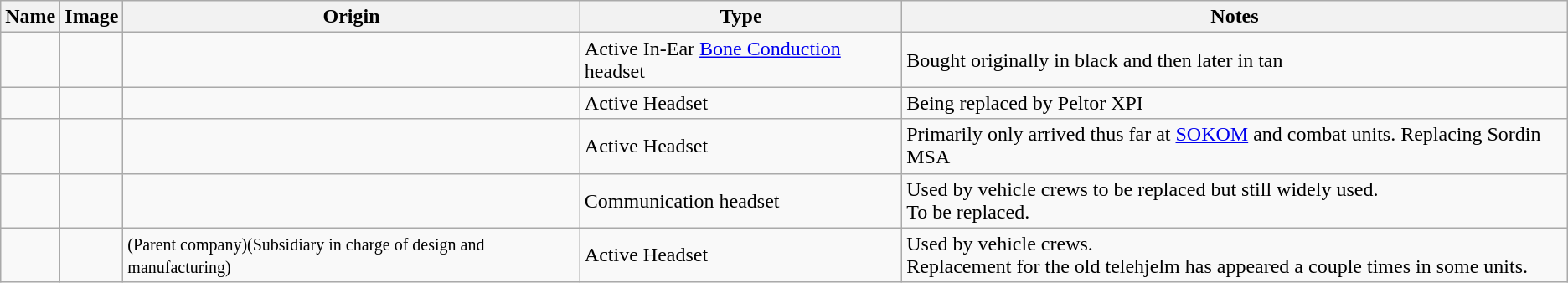<table class="wikitable">
<tr>
<th>Name</th>
<th>Image</th>
<th>Origin</th>
<th>Type</th>
<th>Notes</th>
</tr>
<tr>
<td></td>
<td></td>
<td></td>
<td>Active In-Ear <a href='#'>Bone Conduction</a> headset</td>
<td>Bought originally in black and then later in tan</td>
</tr>
<tr>
<td></td>
<td></td>
<td></td>
<td>Active Headset</td>
<td>Being replaced by Peltor XPI</td>
</tr>
<tr>
<td></td>
<td></td>
<td></td>
<td>Active Headset</td>
<td>Primarily only arrived thus far at <a href='#'>SOKOM</a> and combat units. Replacing Sordin MSA</td>
</tr>
<tr>
<td></td>
<td></td>
<td></td>
<td>Communication headset</td>
<td>Used by vehicle crews to be replaced but still widely used.<br>To be replaced.</td>
</tr>
<tr>
<td></td>
<td></td>
<td><small>(Parent company)</small><small>(Subsidiary in charge of design and manufacturing)</small></td>
<td>Active Headset</td>
<td>Used by vehicle crews.<br>Replacement for the old telehjelm 
has appeared a couple times in some units.</td>
</tr>
</table>
